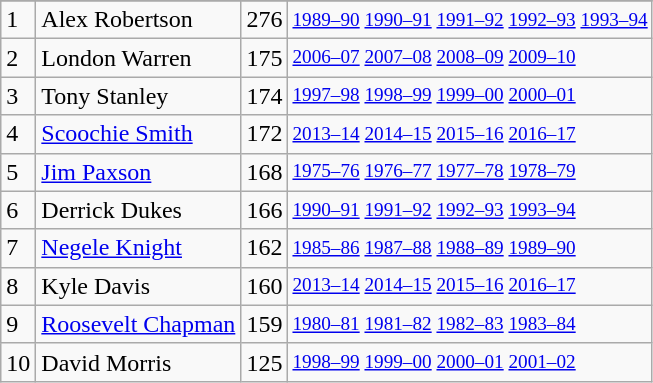<table class="wikitable">
<tr>
</tr>
<tr>
<td>1</td>
<td>Alex Robertson</td>
<td>276</td>
<td style="font-size:80%;"><a href='#'>1989–90</a> <a href='#'>1990–91</a> <a href='#'>1991–92</a> <a href='#'>1992–93</a> <a href='#'>1993–94</a></td>
</tr>
<tr>
<td>2</td>
<td>London Warren</td>
<td>175</td>
<td style="font-size:80%;"><a href='#'>2006–07</a> <a href='#'>2007–08</a> <a href='#'>2008–09</a> <a href='#'>2009–10</a></td>
</tr>
<tr>
<td>3</td>
<td>Tony Stanley</td>
<td>174</td>
<td style="font-size:80%;"><a href='#'>1997–98</a> <a href='#'>1998–99</a> <a href='#'>1999–00</a> <a href='#'>2000–01</a></td>
</tr>
<tr>
<td>4</td>
<td><a href='#'>Scoochie Smith</a></td>
<td>172</td>
<td style="font-size:80%;"><a href='#'>2013–14</a> <a href='#'>2014–15</a> <a href='#'>2015–16</a> <a href='#'>2016–17</a></td>
</tr>
<tr>
<td>5</td>
<td><a href='#'>Jim Paxson</a></td>
<td>168</td>
<td style="font-size:80%;"><a href='#'>1975–76</a> <a href='#'>1976–77</a> <a href='#'>1977–78</a> <a href='#'>1978–79</a></td>
</tr>
<tr>
<td>6</td>
<td>Derrick Dukes</td>
<td>166</td>
<td style="font-size:80%;"><a href='#'>1990–91</a> <a href='#'>1991–92</a> <a href='#'>1992–93</a> <a href='#'>1993–94</a></td>
</tr>
<tr>
<td>7</td>
<td><a href='#'>Negele Knight</a></td>
<td>162</td>
<td style="font-size:80%;"><a href='#'>1985–86</a> <a href='#'>1987–88</a> <a href='#'>1988–89</a> <a href='#'>1989–90</a></td>
</tr>
<tr>
<td>8</td>
<td>Kyle Davis</td>
<td>160</td>
<td style="font-size:80%;"><a href='#'>2013–14</a> <a href='#'>2014–15</a> <a href='#'>2015–16</a> <a href='#'>2016–17</a></td>
</tr>
<tr>
<td>9</td>
<td><a href='#'>Roosevelt Chapman</a></td>
<td>159</td>
<td style="font-size:80%;"><a href='#'>1980–81</a> <a href='#'>1981–82</a> <a href='#'>1982–83</a> <a href='#'>1983–84</a></td>
</tr>
<tr>
<td>10</td>
<td>David Morris</td>
<td>125</td>
<td style="font-size:80%;"><a href='#'>1998–99</a> <a href='#'>1999–00</a> <a href='#'>2000–01</a> <a href='#'>2001–02</a></td>
</tr>
</table>
